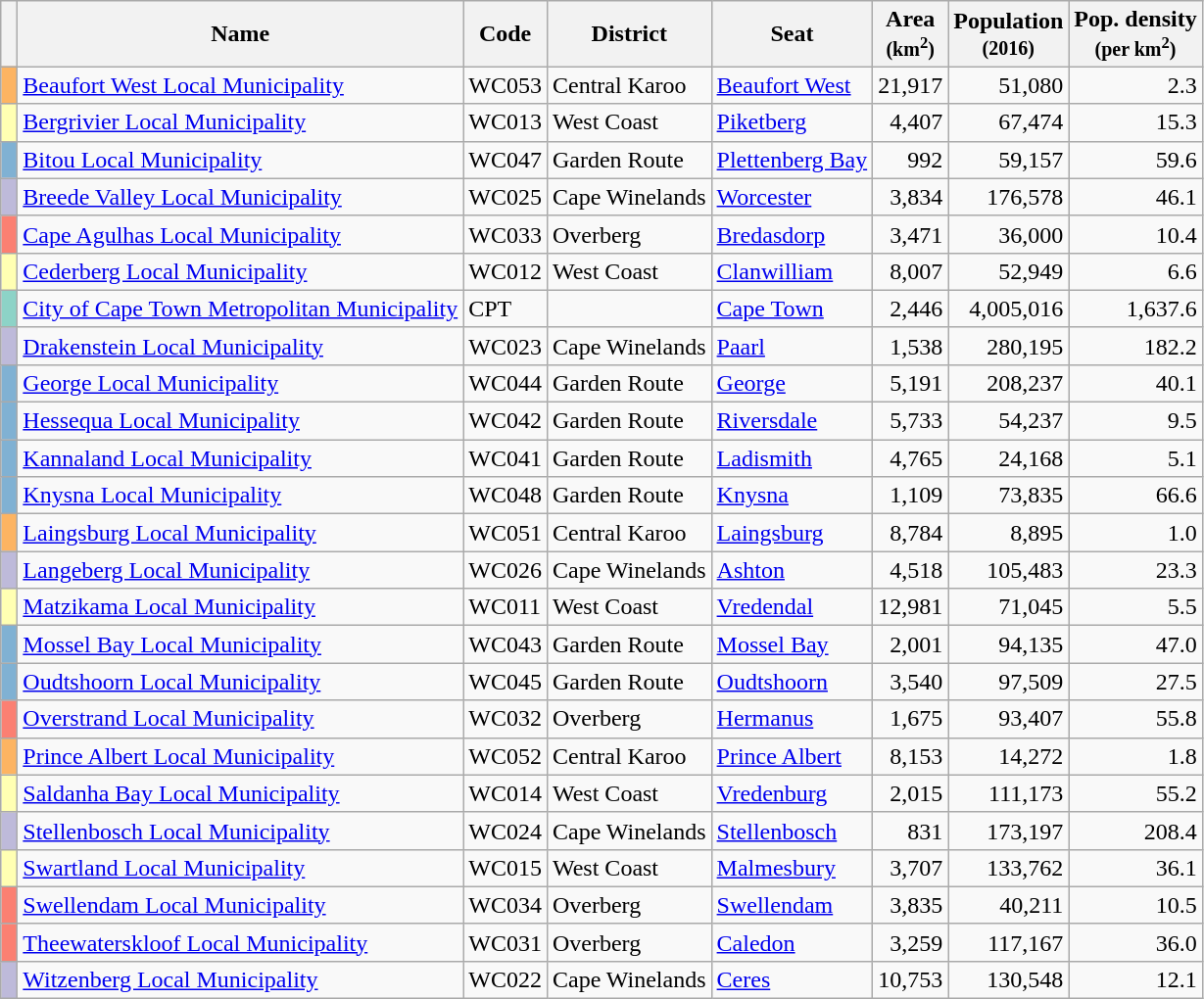<table class="wikitable sortable">
<tr>
<th class="unsortable"> </th>
<th>Name</th>
<th>Code</th>
<th>District</th>
<th>Seat</th>
<th>Area<br><small>(km<sup>2</sup>)</small></th>
<th>Population<br><small>(2016)</small></th>
<th>Pop. density<br><small>(per km<sup>2</sup>)</small></th>
</tr>
<tr>
<td style="text-align:center;background-color:#FDB462"></td>
<td><a href='#'>Beaufort West Local Municipality</a></td>
<td>WC053</td>
<td>Central Karoo</td>
<td><a href='#'>Beaufort West</a></td>
<td style="text-align:right">21,917</td>
<td style="text-align:right">51,080</td>
<td style="text-align:right">2.3</td>
</tr>
<tr>
<td style="text-align:center;background-color:#FFFFB3"></td>
<td><a href='#'>Bergrivier Local Municipality</a></td>
<td>WC013</td>
<td>West Coast</td>
<td><a href='#'>Piketberg</a></td>
<td style="text-align:right">4,407</td>
<td style="text-align:right">67,474</td>
<td style="text-align:right">15.3</td>
</tr>
<tr>
<td style="text-align:center;background-color:#80B1D3"></td>
<td><a href='#'>Bitou Local Municipality</a></td>
<td>WC047</td>
<td>Garden Route</td>
<td><a href='#'>Plettenberg Bay</a></td>
<td style="text-align:right">992</td>
<td style="text-align:right">59,157</td>
<td style="text-align:right">59.6</td>
</tr>
<tr>
<td style="text-align:center;background-color:#BEBADA"></td>
<td><a href='#'>Breede Valley Local Municipality</a></td>
<td>WC025</td>
<td>Cape Winelands</td>
<td><a href='#'>Worcester</a></td>
<td style="text-align:right">3,834</td>
<td style="text-align:right">176,578</td>
<td style="text-align:right">46.1</td>
</tr>
<tr>
<td style="text-align:center;background-color:#FB8072"></td>
<td><a href='#'>Cape Agulhas Local Municipality</a></td>
<td>WC033</td>
<td>Overberg</td>
<td><a href='#'>Bredasdorp</a></td>
<td style="text-align:right">3,471</td>
<td style="text-align:right">36,000</td>
<td style="text-align:right">10.4</td>
</tr>
<tr>
<td style="text-align:center;background-color:#FFFFB3"></td>
<td><a href='#'>Cederberg Local Municipality</a></td>
<td>WC012</td>
<td>West Coast</td>
<td><a href='#'>Clanwilliam</a></td>
<td style="text-align:right">8,007</td>
<td style="text-align:right">52,949</td>
<td style="text-align:right">6.6</td>
</tr>
<tr>
<td style="text-align:center;background-color:#8DD3C7"></td>
<td><a href='#'>City of Cape Town Metropolitan Municipality</a></td>
<td>CPT</td>
<td></td>
<td><a href='#'>Cape Town</a></td>
<td style="text-align:right">2,446</td>
<td style="text-align:right">4,005,016</td>
<td style="text-align:right">1,637.6</td>
</tr>
<tr>
<td style="text-align:center;background-color:#BEBADA"></td>
<td><a href='#'>Drakenstein Local Municipality</a></td>
<td>WC023</td>
<td>Cape Winelands</td>
<td><a href='#'>Paarl</a></td>
<td style="text-align:right">1,538</td>
<td style="text-align:right">280,195</td>
<td style="text-align:right">182.2</td>
</tr>
<tr>
<td style="text-align:center;background-color:#80B1D3"></td>
<td><a href='#'>George Local Municipality</a></td>
<td>WC044</td>
<td>Garden Route</td>
<td><a href='#'>George</a></td>
<td style="text-align:right">5,191</td>
<td style="text-align:right">208,237</td>
<td style="text-align:right">40.1</td>
</tr>
<tr>
<td style="text-align:center;background-color:#80B1D3"></td>
<td><a href='#'>Hessequa Local Municipality</a></td>
<td>WC042</td>
<td>Garden Route</td>
<td><a href='#'>Riversdale</a></td>
<td style="text-align:right">5,733</td>
<td style="text-align:right">54,237</td>
<td style="text-align:right">9.5</td>
</tr>
<tr>
<td style="text-align:center;background-color:#80B1D3"></td>
<td><a href='#'>Kannaland Local Municipality</a></td>
<td>WC041</td>
<td>Garden Route</td>
<td><a href='#'>Ladismith</a></td>
<td style="text-align:right">4,765</td>
<td style="text-align:right">24,168</td>
<td style="text-align:right">5.1</td>
</tr>
<tr>
<td style="text-align:center;background-color:#80B1D3"></td>
<td><a href='#'>Knysna Local Municipality</a></td>
<td>WC048</td>
<td>Garden Route</td>
<td><a href='#'>Knysna</a></td>
<td style="text-align:right">1,109</td>
<td style="text-align:right">73,835</td>
<td style="text-align:right">66.6</td>
</tr>
<tr>
<td style="text-align:center;background-color:#FDB462"></td>
<td><a href='#'>Laingsburg Local Municipality</a></td>
<td>WC051</td>
<td>Central Karoo</td>
<td><a href='#'>Laingsburg</a></td>
<td style="text-align:right">8,784</td>
<td style="text-align:right">8,895</td>
<td style="text-align:right">1.0</td>
</tr>
<tr>
<td style="text-align:center;background-color:#BEBADA"></td>
<td><a href='#'>Langeberg Local Municipality</a></td>
<td>WC026</td>
<td>Cape Winelands</td>
<td><a href='#'>Ashton</a></td>
<td style="text-align:right">4,518</td>
<td style="text-align:right">105,483</td>
<td style="text-align:right">23.3</td>
</tr>
<tr>
<td style="text-align:center;background-color:#FFFFB3"></td>
<td><a href='#'>Matzikama Local Municipality</a></td>
<td>WC011</td>
<td>West Coast</td>
<td><a href='#'>Vredendal</a></td>
<td style="text-align:right">12,981</td>
<td style="text-align:right">71,045</td>
<td style="text-align:right">5.5</td>
</tr>
<tr>
<td style="text-align:center;background-color:#80B1D3"></td>
<td><a href='#'>Mossel Bay Local Municipality</a></td>
<td>WC043</td>
<td>Garden Route</td>
<td><a href='#'>Mossel Bay</a></td>
<td style="text-align:right">2,001</td>
<td style="text-align:right">94,135</td>
<td style="text-align:right">47.0</td>
</tr>
<tr>
<td style="text-align:center;background-color:#80B1D3"></td>
<td><a href='#'>Oudtshoorn Local Municipality</a></td>
<td>WC045</td>
<td>Garden Route</td>
<td><a href='#'>Oudtshoorn</a></td>
<td style="text-align:right">3,540</td>
<td style="text-align:right">97,509</td>
<td style="text-align:right">27.5</td>
</tr>
<tr>
<td style="text-align:center;background-color:#FB8072"></td>
<td><a href='#'>Overstrand Local Municipality</a></td>
<td>WC032</td>
<td>Overberg</td>
<td><a href='#'>Hermanus</a></td>
<td style="text-align:right">1,675</td>
<td style="text-align:right">93,407</td>
<td style="text-align:right">55.8</td>
</tr>
<tr>
<td style="text-align:center;background-color:#FDB462"></td>
<td><a href='#'>Prince Albert Local Municipality</a></td>
<td>WC052</td>
<td>Central Karoo</td>
<td><a href='#'>Prince Albert</a></td>
<td style="text-align:right">8,153</td>
<td style="text-align:right">14,272</td>
<td style="text-align:right">1.8</td>
</tr>
<tr>
<td style="text-align:center;background-color:#FFFFB3"></td>
<td><a href='#'>Saldanha Bay Local Municipality</a></td>
<td>WC014</td>
<td>West Coast</td>
<td><a href='#'>Vredenburg</a></td>
<td style="text-align:right">2,015</td>
<td style="text-align:right">111,173</td>
<td style="text-align:right">55.2</td>
</tr>
<tr>
<td style="text-align:center;background-color:#BEBADA"></td>
<td><a href='#'>Stellenbosch Local Municipality</a></td>
<td>WC024</td>
<td>Cape Winelands</td>
<td><a href='#'>Stellenbosch</a></td>
<td style="text-align:right">831</td>
<td style="text-align:right">173,197</td>
<td style="text-align:right">208.4</td>
</tr>
<tr>
<td style="text-align:center;background-color:#FFFFB3"></td>
<td><a href='#'>Swartland Local Municipality</a></td>
<td>WC015</td>
<td>West Coast</td>
<td><a href='#'>Malmesbury</a></td>
<td style="text-align:right">3,707</td>
<td style="text-align:right">133,762</td>
<td style="text-align:right">36.1</td>
</tr>
<tr>
<td style="text-align:center;background-color:#FB8072"></td>
<td><a href='#'>Swellendam Local Municipality</a></td>
<td>WC034</td>
<td>Overberg</td>
<td><a href='#'>Swellendam</a></td>
<td style="text-align:right">3,835</td>
<td style="text-align:right">40,211</td>
<td style="text-align:right">10.5</td>
</tr>
<tr>
<td style="text-align:center;background-color:#FB8072"></td>
<td><a href='#'>Theewaterskloof Local Municipality</a></td>
<td>WC031</td>
<td>Overberg</td>
<td><a href='#'>Caledon</a></td>
<td style="text-align:right">3,259</td>
<td style="text-align:right">117,167</td>
<td style="text-align:right">36.0</td>
</tr>
<tr>
<td style="text-align:center;background-color:#BEBADA"></td>
<td><a href='#'>Witzenberg Local Municipality</a></td>
<td>WC022</td>
<td>Cape Winelands</td>
<td><a href='#'>Ceres</a></td>
<td style="text-align:right">10,753</td>
<td style="text-align:right">130,548</td>
<td style="text-align:right">12.1</td>
</tr>
</table>
